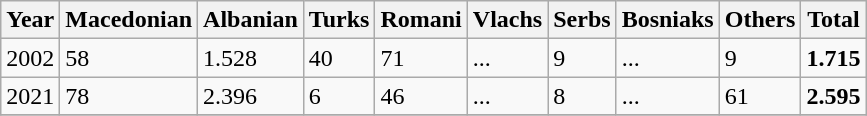<table class="wikitable">
<tr>
<th>Year</th>
<th>Macedonian</th>
<th>Albanian</th>
<th>Turks</th>
<th>Romani</th>
<th>Vlachs</th>
<th>Serbs</th>
<th>Bosniaks</th>
<th><abbr>Others</abbr></th>
<th>Total</th>
</tr>
<tr>
<td>2002</td>
<td>58</td>
<td>1.528</td>
<td>40</td>
<td>71</td>
<td>...</td>
<td>9</td>
<td>...</td>
<td>9</td>
<td><strong>1.715</strong></td>
</tr>
<tr>
<td>2021</td>
<td>78</td>
<td>2.396</td>
<td>6</td>
<td>46</td>
<td>...</td>
<td>8</td>
<td>...</td>
<td>61</td>
<td><strong>2.595</strong></td>
</tr>
<tr>
</tr>
</table>
